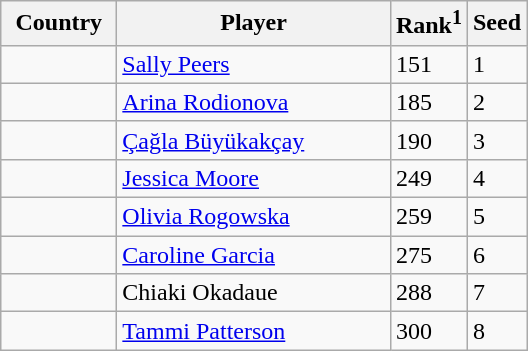<table class="sortable wikitable">
<tr>
<th width="70">Country</th>
<th width="175">Player</th>
<th>Rank<sup>1</sup></th>
<th>Seed</th>
</tr>
<tr>
<td></td>
<td><a href='#'>Sally Peers</a></td>
<td>151</td>
<td>1</td>
</tr>
<tr>
<td></td>
<td><a href='#'>Arina Rodionova</a></td>
<td>185</td>
<td>2</td>
</tr>
<tr>
<td></td>
<td><a href='#'>Çağla Büyükakçay</a></td>
<td>190</td>
<td>3</td>
</tr>
<tr>
<td></td>
<td><a href='#'>Jessica Moore</a></td>
<td>249</td>
<td>4</td>
</tr>
<tr>
<td></td>
<td><a href='#'>Olivia Rogowska</a></td>
<td>259</td>
<td>5</td>
</tr>
<tr>
<td></td>
<td><a href='#'>Caroline Garcia</a></td>
<td>275</td>
<td>6</td>
</tr>
<tr>
<td></td>
<td>Chiaki Okadaue</td>
<td>288</td>
<td>7</td>
</tr>
<tr>
<td></td>
<td><a href='#'>Tammi Patterson</a></td>
<td>300</td>
<td>8</td>
</tr>
</table>
